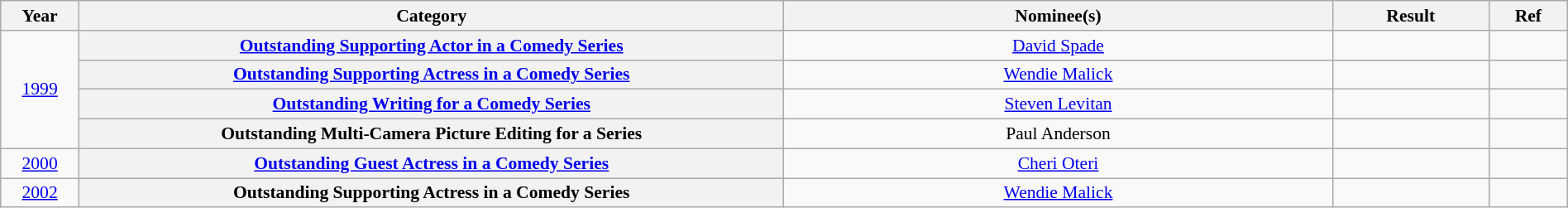<table class="wikitable plainrowheaders" style="font-size: 90%; text-align:center" width=100%>
<tr>
<th scope="col" width="5%">Year</th>
<th scope="col" width="45%">Category</th>
<th scope="col" width="35%">Nominee(s)</th>
<th scope="col" width="10%">Result</th>
<th scope="col" width="5%">Ref</th>
</tr>
<tr>
<td rowspan=4><a href='#'>1999</a></td>
<th scope="row" style="text-align:center"><a href='#'>Outstanding Supporting Actor in a Comedy Series</a></th>
<td><a href='#'>David Spade</a><br></td>
<td></td>
<td></td>
</tr>
<tr>
<th scope="row" style="text-align:center"><a href='#'>Outstanding Supporting Actress in a Comedy Series</a></th>
<td><a href='#'>Wendie Malick</a><br></td>
<td></td>
<td></td>
</tr>
<tr>
<th scope="row" style="text-align:center"><a href='#'>Outstanding Writing for a Comedy Series</a></th>
<td><a href='#'>Steven Levitan</a><br></td>
<td></td>
<td></td>
</tr>
<tr>
<th scope="row" style="text-align:center">Outstanding Multi-Camera Picture Editing for a Series</th>
<td>Paul Anderson</td>
<td></td>
<td></td>
</tr>
<tr>
<td><a href='#'>2000</a></td>
<th scope="row" style="text-align:center"><a href='#'>Outstanding Guest Actress in a Comedy Series</a></th>
<td><a href='#'>Cheri Oteri</a><br></td>
<td></td>
<td></td>
</tr>
<tr>
<td><a href='#'>2002</a></td>
<th scope="row" style="text-align:center">Outstanding Supporting Actress in a Comedy Series</th>
<td><a href='#'>Wendie Malick</a><br></td>
<td></td>
<td></td>
</tr>
</table>
